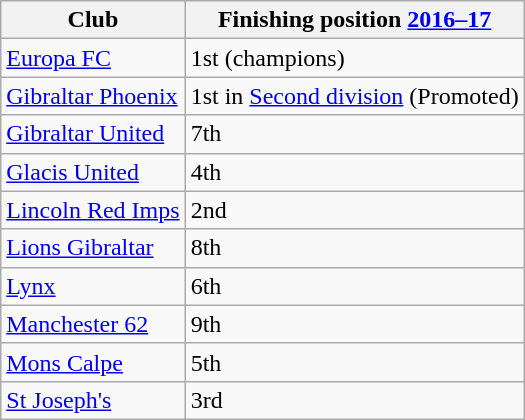<table class="wikitable sortable">
<tr>
<th>Club</th>
<th data-sort-type="number">Finishing position <a href='#'>2016–17</a></th>
</tr>
<tr>
<td><a href='#'>Europa FC</a></td>
<td>1st (champions)</td>
</tr>
<tr>
<td><a href='#'>Gibraltar Phoenix</a></td>
<td>1st in <a href='#'>Second division</a> (Promoted)</td>
</tr>
<tr>
<td><a href='#'>Gibraltar United</a></td>
<td>7th</td>
</tr>
<tr>
<td><a href='#'>Glacis United</a></td>
<td>4th</td>
</tr>
<tr>
<td><a href='#'>Lincoln Red Imps</a></td>
<td>2nd</td>
</tr>
<tr>
<td><a href='#'>Lions Gibraltar</a></td>
<td>8th</td>
</tr>
<tr>
<td><a href='#'>Lynx</a></td>
<td>6th</td>
</tr>
<tr>
<td><a href='#'>Manchester 62</a></td>
<td>9th</td>
</tr>
<tr>
<td><a href='#'>Mons Calpe</a></td>
<td>5th</td>
</tr>
<tr>
<td><a href='#'>St Joseph's</a></td>
<td>3rd</td>
</tr>
</table>
